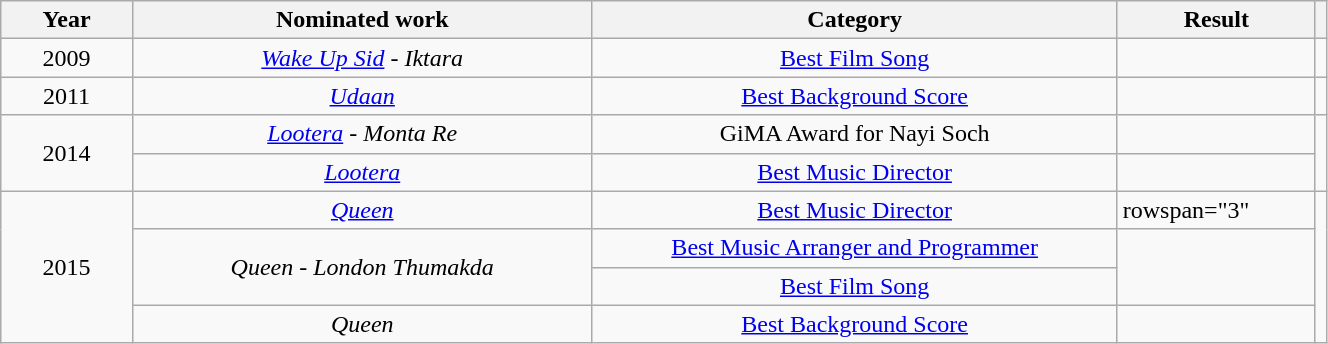<table width="70%" class="wikitable plainrowheaders sortable">
<tr>
<th width="10%">Year</th>
<th width="35%">Nominated work</th>
<th width="40%">Category</th>
<th width="15%">Result</th>
<th scope="col" class="unsortable"></th>
</tr>
<tr>
<td align="center">2009</td>
<td align="center"><em><a href='#'>Wake Up Sid</a> - Iktara</em></td>
<td align="center"><a href='#'>Best Film Song</a></td>
<td></td>
<td style="text-align:center;"></td>
</tr>
<tr>
<td align="center">2011</td>
<td align="center"><em><a href='#'>Udaan</a></em></td>
<td align="center"><a href='#'>Best Background Score</a></td>
<td></td>
<td style="text-align:center;"></td>
</tr>
<tr>
<td align="center" rowspan="2">2014</td>
<td align="center"><em><a href='#'>Lootera</a> - Monta Re</em></td>
<td align="center">GiMA Award for Nayi Soch</td>
<td></td>
<td style="text-align:center;" rowspan=2></td>
</tr>
<tr>
<td align="center"><em><a href='#'>Lootera</a></em></td>
<td align="center"><a href='#'>Best Music Director</a></td>
<td></td>
</tr>
<tr>
<td align="center" rowspan="4">2015</td>
<td align="center"><em><a href='#'>Queen</a></em></td>
<td align="center"><a href='#'>Best Music Director</a></td>
<td>rowspan="3" </td>
<td style="text-align:center;" rowspan=4></td>
</tr>
<tr>
<td align="center" rowspan="2"><em>Queen - London Thumakda</em></td>
<td align="center"><a href='#'>Best Music Arranger and Programmer</a></td>
</tr>
<tr>
<td align="center"><a href='#'>Best Film Song</a></td>
</tr>
<tr>
<td align="center"><em>Queen</em></td>
<td align="center"><a href='#'>Best Background Score</a></td>
<td></td>
</tr>
</table>
